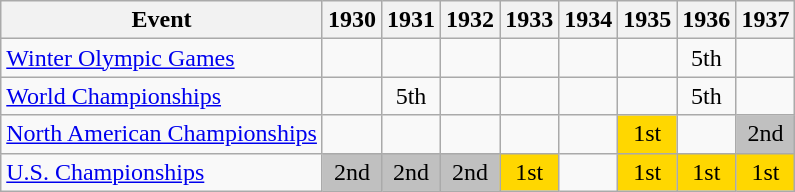<table class="wikitable" style="text-align:center">
<tr>
<th>Event</th>
<th>1930</th>
<th>1931</th>
<th>1932</th>
<th>1933</th>
<th>1934</th>
<th>1935</th>
<th>1936</th>
<th>1937</th>
</tr>
<tr>
<td align=left><a href='#'>Winter Olympic Games</a></td>
<td></td>
<td></td>
<td></td>
<td></td>
<td></td>
<td></td>
<td>5th</td>
<td></td>
</tr>
<tr>
<td align=left><a href='#'>World Championships</a></td>
<td></td>
<td>5th</td>
<td></td>
<td></td>
<td></td>
<td></td>
<td>5th</td>
<td></td>
</tr>
<tr>
<td align=left><a href='#'>North American Championships</a></td>
<td></td>
<td></td>
<td></td>
<td></td>
<td></td>
<td bgcolor=gold>1st</td>
<td></td>
<td bgcolor=silver>2nd</td>
</tr>
<tr>
<td align=left><a href='#'>U.S. Championships</a></td>
<td bgcolor=silver>2nd</td>
<td bgcolor=silver>2nd</td>
<td bgcolor=silver>2nd</td>
<td bgcolor=gold>1st</td>
<td></td>
<td bgcolor=gold>1st</td>
<td bgcolor=gold>1st</td>
<td bgcolor=gold>1st</td>
</tr>
</table>
